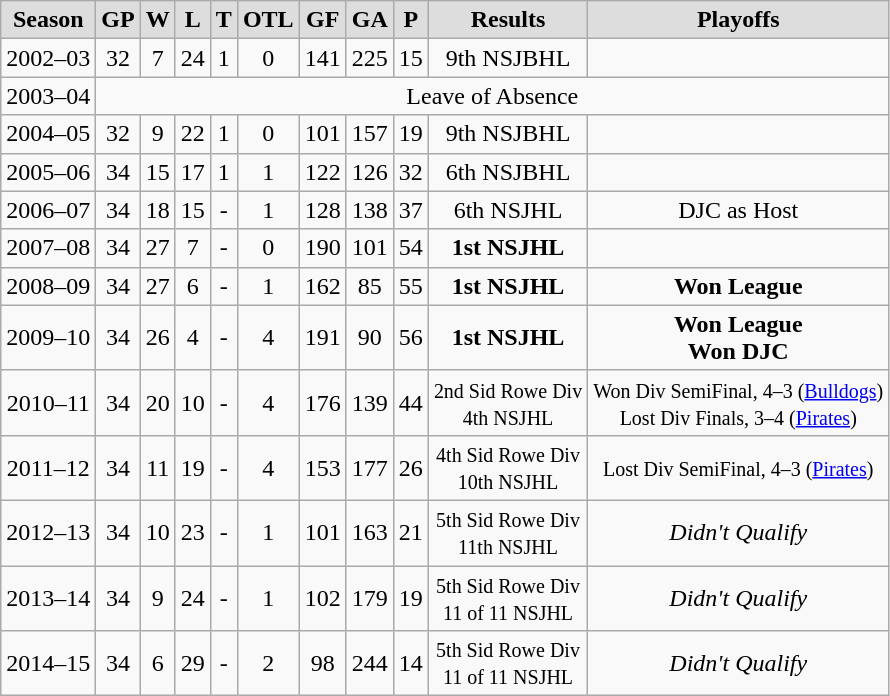<table class="wikitable">
<tr align="center"  bgcolor="#dddddd">
<td><strong>Season</strong></td>
<td><strong>GP</strong></td>
<td><strong>W</strong></td>
<td><strong>L</strong></td>
<td><strong>T</strong></td>
<td><strong>OTL</strong></td>
<td><strong>GF</strong></td>
<td><strong>GA</strong></td>
<td><strong>P</strong></td>
<td><strong>Results</strong></td>
<td><strong>Playoffs</strong></td>
</tr>
<tr align="center">
<td>2002–03</td>
<td>32</td>
<td>7</td>
<td>24</td>
<td>1</td>
<td>0</td>
<td>141</td>
<td>225</td>
<td>15</td>
<td>9th NSJBHL</td>
<td></td>
</tr>
<tr align="center">
<td>2003–04</td>
<td colspan="11">Leave of Absence</td>
</tr>
<tr align="center">
<td>2004–05</td>
<td>32</td>
<td>9</td>
<td>22</td>
<td>1</td>
<td>0</td>
<td>101</td>
<td>157</td>
<td>19</td>
<td>9th NSJBHL</td>
<td></td>
</tr>
<tr align="center">
<td>2005–06</td>
<td>34</td>
<td>15</td>
<td>17</td>
<td>1</td>
<td>1</td>
<td>122</td>
<td>126</td>
<td>32</td>
<td>6th NSJBHL</td>
<td></td>
</tr>
<tr align="center">
<td>2006–07</td>
<td>34</td>
<td>18</td>
<td>15</td>
<td>-</td>
<td>1</td>
<td>128</td>
<td>138</td>
<td>37</td>
<td>6th NSJHL</td>
<td>DJC as Host</td>
</tr>
<tr align="center">
<td>2007–08</td>
<td>34</td>
<td>27</td>
<td>7</td>
<td>-</td>
<td>0</td>
<td>190</td>
<td>101</td>
<td>54</td>
<td><strong>1st NSJHL</strong></td>
<td></td>
</tr>
<tr align="center">
<td>2008–09</td>
<td>34</td>
<td>27</td>
<td>6</td>
<td>-</td>
<td>1</td>
<td>162</td>
<td>85</td>
<td>55</td>
<td><strong>1st NSJHL</strong></td>
<td><strong>Won League</strong></td>
</tr>
<tr align="center">
<td>2009–10</td>
<td>34</td>
<td>26</td>
<td>4</td>
<td>-</td>
<td>4</td>
<td>191</td>
<td>90</td>
<td>56</td>
<td><strong>1st NSJHL</strong></td>
<td><strong>Won League<br>Won DJC</strong></td>
</tr>
<tr align="center">
<td>2010–11</td>
<td>34</td>
<td>20</td>
<td>10</td>
<td>-</td>
<td>4</td>
<td>176</td>
<td>139</td>
<td>44</td>
<td><small>2nd Sid Rowe Div<br>4th NSJHL</small></td>
<td><small>Won Div SemiFinal, 4–3 (<a href='#'>Bulldogs</a>)<br>Lost Div Finals, 3–4 (<a href='#'>Pirates</a>)</small></td>
</tr>
<tr align="center">
<td>2011–12</td>
<td>34</td>
<td>11</td>
<td>19</td>
<td>-</td>
<td>4</td>
<td>153</td>
<td>177</td>
<td>26</td>
<td><small>4th Sid Rowe Div<br>10th NSJHL</small></td>
<td><small>Lost Div SemiFinal, 4–3 (<a href='#'>Pirates</a>)</small></td>
</tr>
<tr align="center">
<td>2012–13</td>
<td>34</td>
<td>10</td>
<td>23</td>
<td>-</td>
<td>1</td>
<td>101</td>
<td>163</td>
<td>21</td>
<td><small>5th Sid Rowe Div<br>11th NSJHL</small></td>
<td><em>Didn't Qualify</em></td>
</tr>
<tr align="center">
<td>2013–14</td>
<td>34</td>
<td>9</td>
<td>24</td>
<td>-</td>
<td>1</td>
<td>102</td>
<td>179</td>
<td>19</td>
<td><small>5th Sid Rowe Div<br>11 of 11 NSJHL</small></td>
<td><em>Didn't Qualify</em></td>
</tr>
<tr align="center">
<td>2014–15</td>
<td>34</td>
<td>6</td>
<td>29</td>
<td>-</td>
<td>2</td>
<td>98</td>
<td>244</td>
<td>14</td>
<td><small>5th Sid Rowe Div<br>11 of 11 NSJHL</small></td>
<td><em>Didn't Qualify</em></td>
</tr>
</table>
